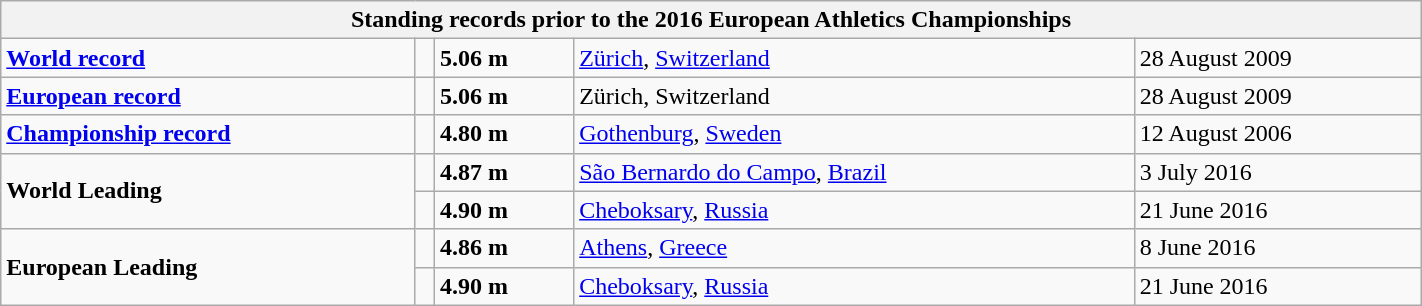<table class="wikitable" width=75%>
<tr>
<th colspan="5">Standing records prior to the 2016 European Athletics Championships</th>
</tr>
<tr>
<td><strong><a href='#'>World record</a></strong></td>
<td></td>
<td><strong>5.06 m</strong></td>
<td><a href='#'>Zürich</a>, <a href='#'>Switzerland</a></td>
<td>28 August 2009</td>
</tr>
<tr>
<td><strong><a href='#'>European record</a></strong></td>
<td></td>
<td><strong>5.06 m</strong></td>
<td>Zürich, Switzerland</td>
<td>28 August 2009</td>
</tr>
<tr>
<td><strong><a href='#'>Championship record</a></strong></td>
<td></td>
<td><strong>4.80 m</strong></td>
<td><a href='#'>Gothenburg</a>, <a href='#'>Sweden</a></td>
<td>12 August 2006</td>
</tr>
<tr>
<td rowspan=2><strong>World Leading</strong></td>
<td></td>
<td><strong>4.87 m</strong></td>
<td><a href='#'>São Bernardo do Campo</a>, <a href='#'>Brazil</a></td>
<td>3 July 2016</td>
</tr>
<tr>
<td></td>
<td><strong>4.90 m</strong></td>
<td><a href='#'>Cheboksary</a>, <a href='#'>Russia</a></td>
<td>21 June 2016</td>
</tr>
<tr>
<td rowspan=2><strong>European Leading</strong></td>
<td></td>
<td><strong>4.86 m</strong></td>
<td><a href='#'>Athens</a>, <a href='#'>Greece</a></td>
<td>8 June 2016</td>
</tr>
<tr>
<td></td>
<td><strong>4.90 m</strong></td>
<td><a href='#'>Cheboksary</a>, <a href='#'>Russia</a></td>
<td>21 June 2016</td>
</tr>
</table>
